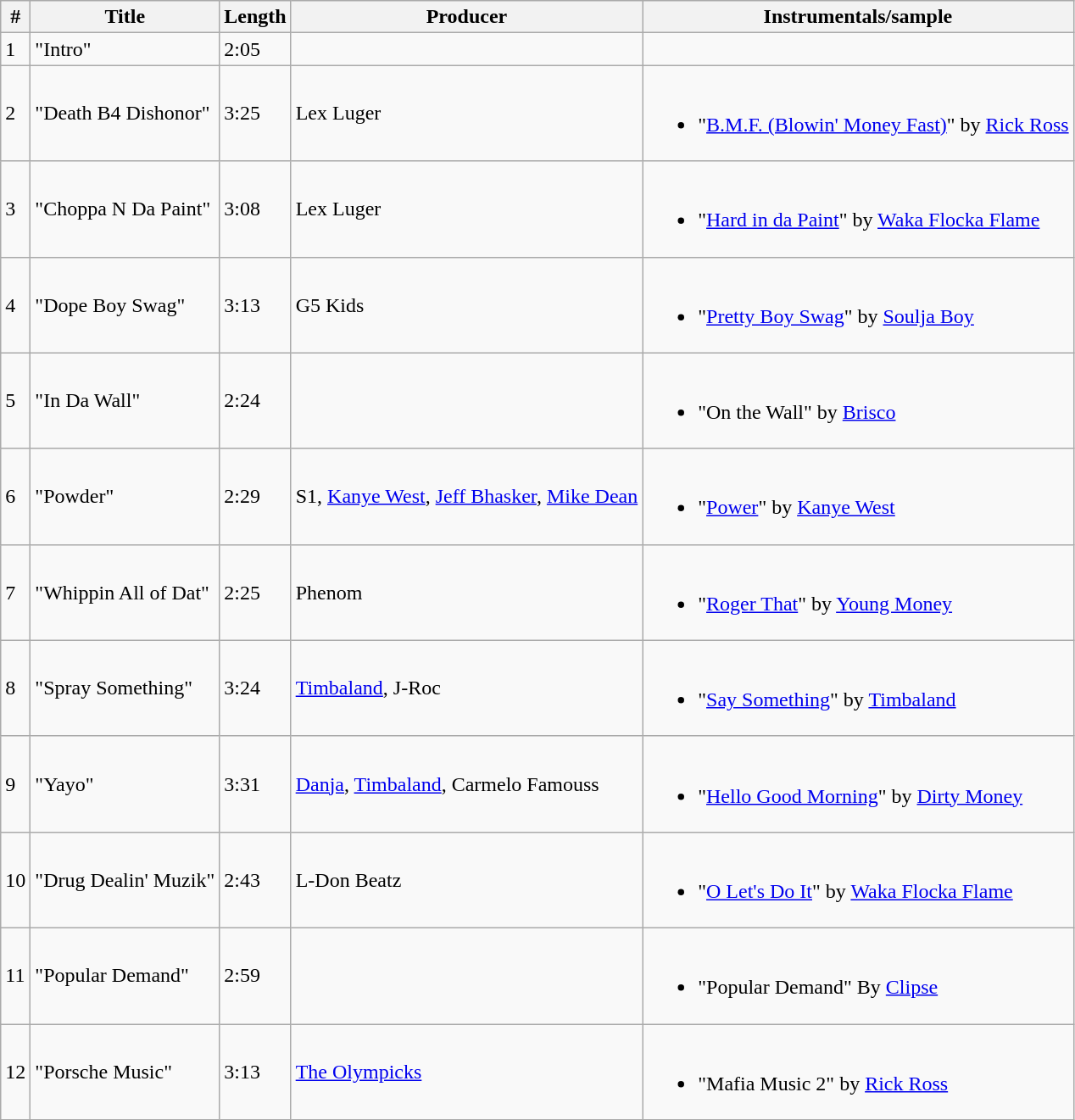<table class="wikitable">
<tr>
<th align="center">#</th>
<th align="center">Title</th>
<th align="center">Length</th>
<th align="center">Producer</th>
<th align="center">Instrumentals/sample</th>
</tr>
<tr>
<td>1</td>
<td>"Intro"</td>
<td>2:05</td>
<td></td>
<td></td>
</tr>
<tr>
<td>2</td>
<td>"Death B4 Dishonor"</td>
<td>3:25</td>
<td>Lex Luger</td>
<td><br><ul><li>"<a href='#'>B.M.F. (Blowin' Money Fast)</a>" by <a href='#'>Rick Ross</a></li></ul></td>
</tr>
<tr>
<td>3</td>
<td>"Choppa N Da Paint"</td>
<td>3:08</td>
<td>Lex Luger</td>
<td><br><ul><li>"<a href='#'>Hard in da Paint</a>" by <a href='#'>Waka Flocka Flame</a></li></ul></td>
</tr>
<tr>
<td>4</td>
<td>"Dope Boy Swag"</td>
<td>3:13</td>
<td>G5 Kids</td>
<td><br><ul><li>"<a href='#'>Pretty Boy Swag</a>" by <a href='#'>Soulja Boy</a></li></ul></td>
</tr>
<tr>
<td>5</td>
<td>"In Da Wall"</td>
<td>2:24</td>
<td></td>
<td><br><ul><li>"On the Wall" by <a href='#'>Brisco</a></li></ul></td>
</tr>
<tr>
<td>6</td>
<td>"Powder"</td>
<td>2:29</td>
<td>S1, <a href='#'>Kanye West</a>, <a href='#'>Jeff Bhasker</a>, <a href='#'>Mike Dean</a></td>
<td><br><ul><li>"<a href='#'>Power</a>" by <a href='#'>Kanye West</a></li></ul></td>
</tr>
<tr>
<td>7</td>
<td>"Whippin All of Dat"</td>
<td>2:25</td>
<td>Phenom</td>
<td><br><ul><li>"<a href='#'>Roger That</a>" by <a href='#'>Young Money</a></li></ul></td>
</tr>
<tr>
<td>8</td>
<td>"Spray Something"</td>
<td>3:24</td>
<td><a href='#'>Timbaland</a>, J-Roc</td>
<td><br><ul><li>"<a href='#'>Say Something</a>" by <a href='#'>Timbaland</a></li></ul></td>
</tr>
<tr>
<td>9</td>
<td>"Yayo"</td>
<td>3:31</td>
<td><a href='#'>Danja</a>, <a href='#'>Timbaland</a>, Carmelo Famouss</td>
<td><br><ul><li>"<a href='#'>Hello Good Morning</a>" by <a href='#'>Dirty Money</a></li></ul></td>
</tr>
<tr>
<td>10</td>
<td>"Drug Dealin' Muzik"</td>
<td>2:43</td>
<td>L-Don Beatz</td>
<td><br><ul><li>"<a href='#'>O Let's Do It</a>" by <a href='#'>Waka Flocka Flame</a></li></ul></td>
</tr>
<tr>
<td>11</td>
<td>"Popular Demand"</td>
<td>2:59</td>
<td></td>
<td><br><ul><li>"Popular Demand" By <a href='#'>Clipse</a></li></ul></td>
</tr>
<tr>
<td>12</td>
<td>"Porsche Music"</td>
<td>3:13</td>
<td><a href='#'>The Olympicks</a></td>
<td><br><ul><li>"Mafia Music 2" by <a href='#'>Rick Ross</a></li></ul></td>
</tr>
</table>
